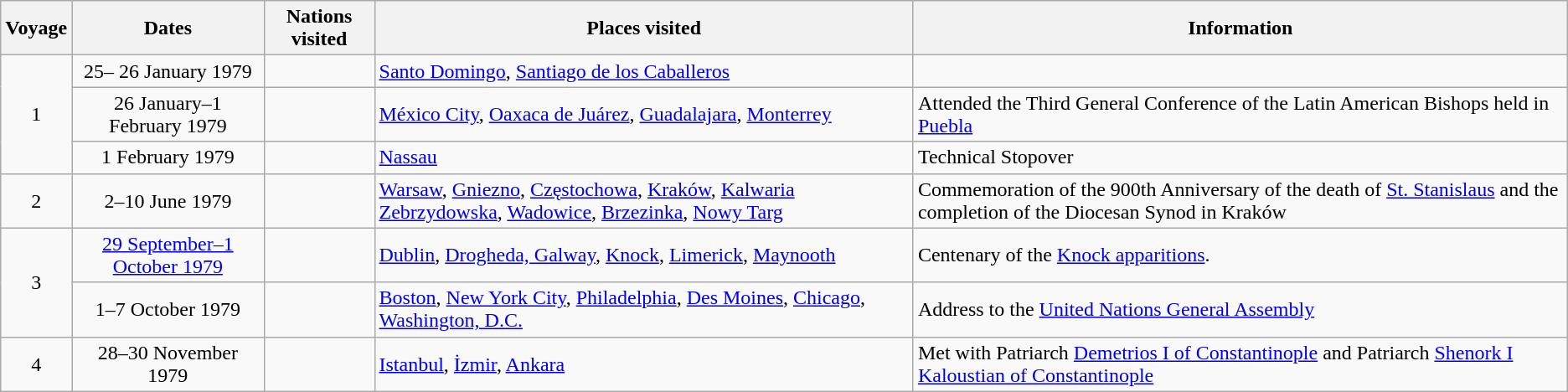<table class="wikitable" style="font-size: 100%;">
<tr>
<th>Voyage</th>
<th>Dates</th>
<th align="center">Nations visited</th>
<th align="center">Places visited</th>
<th>Information</th>
</tr>
<tr>
<td rowspan="3" align="center">1</td>
<td align="center">25– 26 January 1979</td>
<td></td>
<td><a href='#'>Santo Domingo</a>, <a href='#'>Santiago de los Caballeros</a></td>
<td></td>
</tr>
<tr>
<td align="center">26 January–1 February 1979</td>
<td></td>
<td><a href='#'>México City</a>, <a href='#'>Oaxaca de Juárez</a>, <a href='#'>Guadalajara</a>, <a href='#'>Monterrey</a></td>
<td>Attended the Third General Conference of the Latin American Bishops held in <a href='#'>Puebla</a></td>
</tr>
<tr>
<td align="center">1 February 1979</td>
<td></td>
<td><a href='#'>Nassau</a></td>
<td>Technical Stopover</td>
</tr>
<tr>
<td align="center">2</td>
<td align="center">2–10 June 1979</td>
<td></td>
<td><a href='#'>Warsaw</a>, <a href='#'>Gniezno</a>, <a href='#'>Częstochowa</a>, <a href='#'>Kraków</a>, <a href='#'>Kalwaria Zebrzydowska</a>, <a href='#'>Wadowice</a>, <a href='#'>Brzezinka</a>, <a href='#'>Nowy Targ</a></td>
<td>Commemoration of the 900th Anniversary of the death of <a href='#'>St. Stanislaus</a> and the completion of the Diocesan Synod in Kraków</td>
</tr>
<tr>
<td rowspan="2" align="center">3</td>
<td align="center"><a href='#'>29 September–1 October 1979</a></td>
<td></td>
<td><a href='#'>Dublin</a>, <a href='#'>Drogheda, Galway</a>, <a href='#'>Knock</a>, <a href='#'>Limerick</a>, <a href='#'>Maynooth</a></td>
<td>Centenary of the <a href='#'>Knock apparitions</a>.</td>
</tr>
<tr>
<td align="center">1–7 October 1979</td>
<td></td>
<td><a href='#'>Boston</a>, <a href='#'>New York City</a>, <a href='#'>Philadelphia</a>, <a href='#'>Des Moines</a>, <a href='#'>Chicago</a>, <a href='#'>Washington, D.C.</a></td>
<td>Address to the <a href='#'>United Nations General Assembly</a></td>
</tr>
<tr>
<td align="center">4</td>
<td align="center">28–30 November 1979</td>
<td></td>
<td><a href='#'>Istanbul</a>, <a href='#'>İzmir</a>, <a href='#'>Ankara</a></td>
<td>Met with Patriarch <a href='#'>Demetrios I of Constantinople</a> and Patriarch <a href='#'>Shenork I Kaloustian of Constantinople</a></td>
</tr>
</table>
